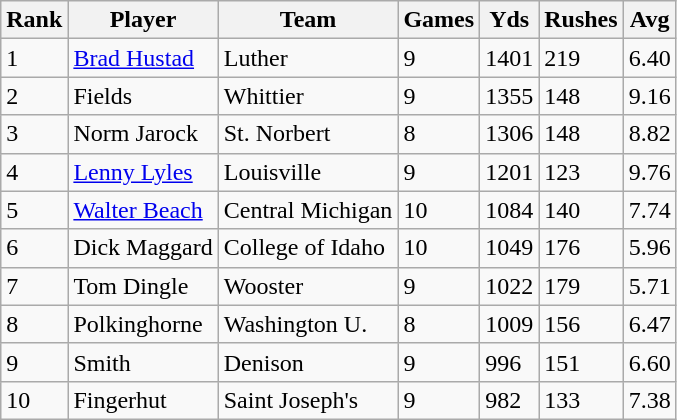<table class="wikitable sortable">
<tr>
<th>Rank</th>
<th>Player</th>
<th>Team</th>
<th>Games</th>
<th>Yds</th>
<th>Rushes</th>
<th>Avg</th>
</tr>
<tr>
<td>1</td>
<td><a href='#'>Brad Hustad</a></td>
<td>Luther</td>
<td>9</td>
<td>1401</td>
<td>219</td>
<td>6.40</td>
</tr>
<tr>
<td>2</td>
<td>Fields</td>
<td>Whittier</td>
<td>9</td>
<td>1355</td>
<td>148</td>
<td>9.16</td>
</tr>
<tr>
<td>3</td>
<td>Norm Jarock</td>
<td>St. Norbert</td>
<td>8</td>
<td>1306</td>
<td>148</td>
<td>8.82</td>
</tr>
<tr>
<td>4</td>
<td><a href='#'>Lenny Lyles</a></td>
<td>Louisville</td>
<td>9</td>
<td>1201</td>
<td>123</td>
<td>9.76</td>
</tr>
<tr>
<td>5</td>
<td><a href='#'>Walter Beach</a></td>
<td>Central Michigan</td>
<td>10</td>
<td>1084</td>
<td>140</td>
<td>7.74</td>
</tr>
<tr>
<td>6</td>
<td>Dick Maggard</td>
<td>College of Idaho</td>
<td>10</td>
<td>1049</td>
<td>176</td>
<td>5.96</td>
</tr>
<tr>
<td>7</td>
<td>Tom Dingle</td>
<td>Wooster</td>
<td>9</td>
<td>1022</td>
<td>179</td>
<td>5.71</td>
</tr>
<tr>
<td>8</td>
<td>Polkinghorne</td>
<td>Washington U.</td>
<td>8</td>
<td>1009</td>
<td>156</td>
<td>6.47</td>
</tr>
<tr>
<td>9</td>
<td>Smith</td>
<td>Denison</td>
<td>9</td>
<td>996</td>
<td>151</td>
<td>6.60</td>
</tr>
<tr>
<td>10</td>
<td>Fingerhut</td>
<td>Saint Joseph's</td>
<td>9</td>
<td>982</td>
<td>133</td>
<td>7.38</td>
</tr>
</table>
